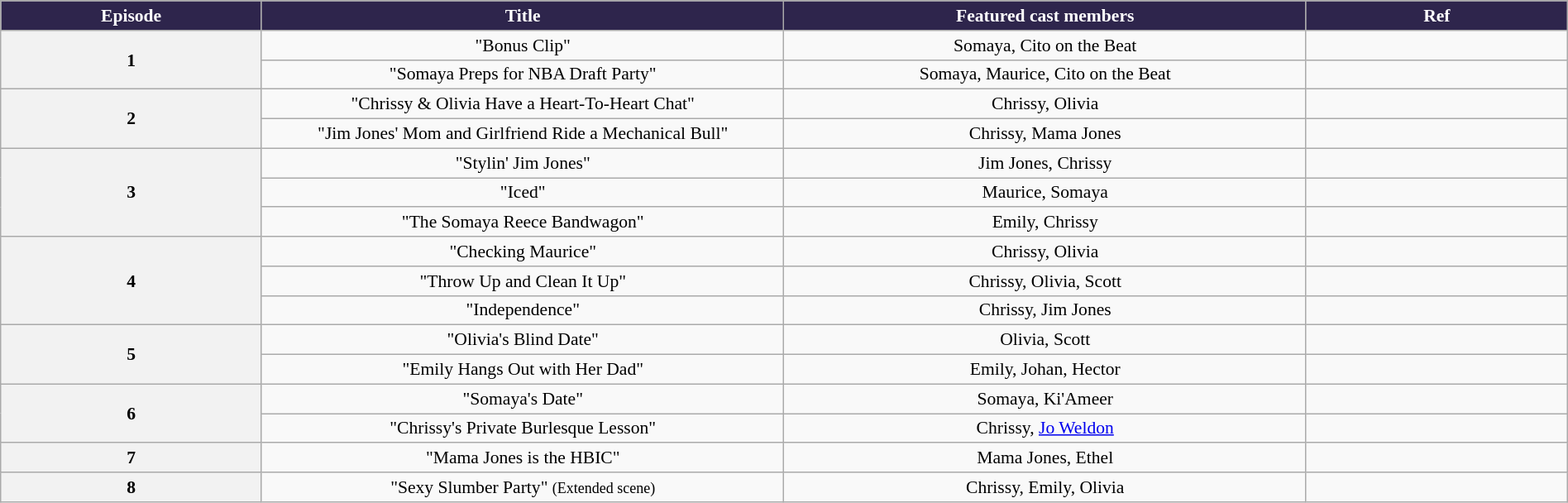<table class="wikitable sortable" style="margin:1em auto; font-size:90%; text-align: center">
<tr>
<th scope="col"  style="background:#2e254c; color:#fff; width:5%;">Episode</th>
<th scope="col"  style="background:#2e254c; color:#fff; width:10%;">Title</th>
<th scope="col"  style="background:#2e254c; color:#fff; width:10%;">Featured cast members</th>
<th scope="col"  style="background:#2e254c; color:#fff; width:5%;">Ref</th>
</tr>
<tr>
<th scope="row" rowspan="2">1</th>
<td>"Bonus Clip"</td>
<td>Somaya, Cito on the Beat</td>
<td style="text-align:center;"></td>
</tr>
<tr>
<td>"Somaya Preps for NBA Draft Party"</td>
<td>Somaya, Maurice, Cito on the Beat</td>
<td style="text-align:center;"></td>
</tr>
<tr>
<th scope="row" rowspan="2">2</th>
<td>"Chrissy & Olivia Have a Heart-To-Heart Chat"</td>
<td>Chrissy, Olivia</td>
<td style="text-align:center;"></td>
</tr>
<tr>
<td>"Jim Jones' Mom and Girlfriend Ride a Mechanical Bull"</td>
<td>Chrissy, Mama Jones</td>
<td style="text-align:center;"></td>
</tr>
<tr>
<th scope="row" rowspan="3">3</th>
<td>"Stylin' Jim Jones"</td>
<td>Jim Jones, Chrissy</td>
<td style="text-align:center;"></td>
</tr>
<tr>
<td>"Iced"</td>
<td>Maurice, Somaya</td>
<td style="text-align:center;"></td>
</tr>
<tr>
<td>"The Somaya Reece Bandwagon"</td>
<td>Emily, Chrissy</td>
<td style="text-align:center;"></td>
</tr>
<tr>
<th scope="row" rowspan="3">4</th>
<td>"Checking Maurice"</td>
<td>Chrissy, Olivia</td>
<td style="text-align:center;"></td>
</tr>
<tr>
<td>"Throw Up and Clean It Up"</td>
<td>Chrissy, Olivia, Scott</td>
<td style="text-align:center;"></td>
</tr>
<tr>
<td>"Independence"</td>
<td>Chrissy, Jim Jones</td>
<td style="text-align:center;"></td>
</tr>
<tr>
<th scope="row" rowspan="2">5</th>
<td>"Olivia's Blind Date"</td>
<td>Olivia, Scott</td>
<td style="text-align:center;"></td>
</tr>
<tr>
<td>"Emily Hangs Out with Her Dad"</td>
<td>Emily, Johan, Hector</td>
<td style="text-align:center;"></td>
</tr>
<tr>
<th scope="row" rowspan="2">6</th>
<td>"Somaya's Date"</td>
<td>Somaya, Ki'Ameer</td>
<td style="text-align:center;"></td>
</tr>
<tr>
<td>"Chrissy's Private Burlesque Lesson"</td>
<td>Chrissy, <a href='#'>Jo Weldon</a></td>
<td style="text-align:center;"></td>
</tr>
<tr>
<th scope="row">7</th>
<td>"Mama Jones is the HBIC"</td>
<td>Mama Jones, Ethel</td>
<td style="text-align:center;"></td>
</tr>
<tr>
<th scope="row">8</th>
<td>"Sexy Slumber Party" <small>(Extended scene)</small></td>
<td>Chrissy, Emily, Olivia</td>
<td style="text-align:center;"></td>
</tr>
</table>
